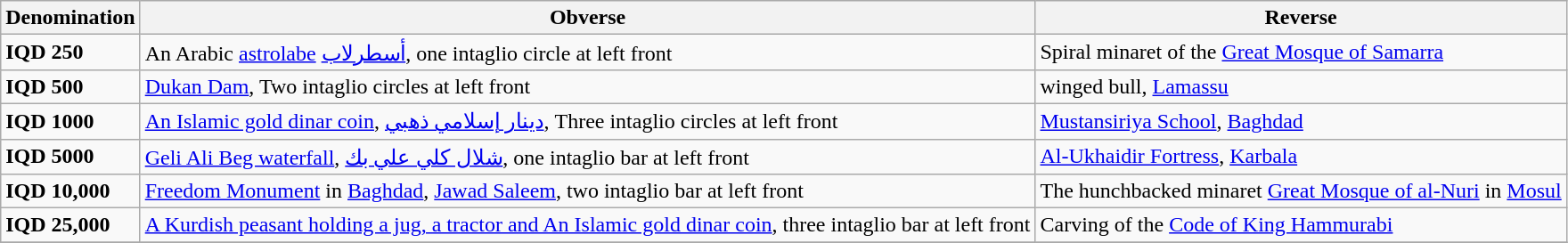<table class="wikitable">
<tr ">
<th>Denomination</th>
<th>Obverse</th>
<th>Reverse</th>
</tr>
<tr>
<td><strong>IQD 250</strong></td>
<td>An Arabic <a href='#'>astrolabe</a> <a href='#'>أسطرلاب</a>, one intaglio circle at left front</td>
<td>Spiral minaret of the <a href='#'>Great Mosque of Samarra</a></td>
</tr>
<tr>
<td><strong>IQD 500</strong></td>
<td><a href='#'>Dukan Dam</a>, Two intaglio circles at left front</td>
<td>winged bull, <a href='#'>Lamassu</a></td>
</tr>
<tr>
<td><strong>IQD 1000</strong></td>
<td><a href='#'>An Islamic gold dinar coin</a>, <a href='#'>دينار إسلامي ذهبي</a>, Three intaglio circles at left front</td>
<td><a href='#'>Mustansiriya School</a>, <a href='#'>Baghdad</a></td>
</tr>
<tr>
<td><strong>IQD 5000</strong></td>
<td><a href='#'>Geli Ali Beg waterfall</a>, <a href='#'>شلال كلي علي بك</a>, one intaglio bar at left front</td>
<td><a href='#'>Al-Ukhaidir Fortress</a>, <a href='#'>Karbala</a></td>
</tr>
<tr>
<td><strong>IQD 10,000</strong></td>
<td><a href='#'>Freedom Monument</a> in <a href='#'>Baghdad</a>, <a href='#'>Jawad Saleem</a>, two intaglio bar at left front</td>
<td>The hunchbacked minaret <a href='#'>Great Mosque of al-Nuri</a> in <a href='#'>Mosul</a></td>
</tr>
<tr>
<td><strong>IQD 25,000</strong></td>
<td><a href='#'>A Kurdish peasant holding a jug, a tractor and An Islamic gold dinar coin</a>, three intaglio bar at left front</td>
<td>Carving of the <a href='#'>Code of King Hammurabi</a></td>
</tr>
<tr>
</tr>
</table>
